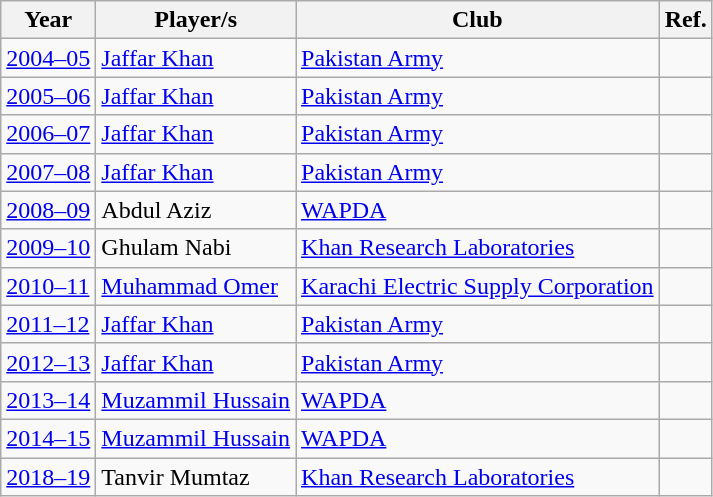<table class="wikitable">
<tr>
<th>Year</th>
<th>Player/s</th>
<th>Club</th>
<th>Ref.</th>
</tr>
<tr>
<td><a href='#'>2004–05</a></td>
<td style="text-align:left;"> <a href='#'>Jaffar Khan</a></td>
<td><a href='#'>Pakistan Army</a></td>
<td></td>
</tr>
<tr>
<td><a href='#'>2005–06</a></td>
<td style="text-align:left;"> <a href='#'>Jaffar Khan</a></td>
<td><a href='#'>Pakistan Army</a></td>
<td></td>
</tr>
<tr>
<td><a href='#'>2006–07</a></td>
<td style="text-align:left;"> <a href='#'>Jaffar Khan</a></td>
<td><a href='#'>Pakistan Army</a></td>
<td></td>
</tr>
<tr>
<td><a href='#'>2007–08</a></td>
<td style="text-align:left;"> <a href='#'>Jaffar Khan</a></td>
<td><a href='#'>Pakistan Army</a></td>
<td></td>
</tr>
<tr>
<td><a href='#'>2008–09</a></td>
<td style="text-align:left;"> Abdul Aziz</td>
<td><a href='#'>WAPDA</a></td>
<td></td>
</tr>
<tr>
<td><a href='#'>2009–10</a></td>
<td style="text-align:left;"> Ghulam Nabi</td>
<td><a href='#'>Khan Research Laboratories</a></td>
<td></td>
</tr>
<tr>
<td><a href='#'>2010–11</a></td>
<td style="text-align:left;"> <a href='#'>Muhammad Omer</a></td>
<td><a href='#'>Karachi Electric Supply Corporation</a></td>
<td></td>
</tr>
<tr>
<td><a href='#'>2011–12</a></td>
<td style="text-align:left;"> <a href='#'>Jaffar Khan</a></td>
<td><a href='#'>Pakistan Army</a></td>
<td></td>
</tr>
<tr>
<td><a href='#'>2012–13</a></td>
<td style="text-align:left;"> <a href='#'>Jaffar Khan</a></td>
<td><a href='#'>Pakistan Army</a></td>
<td></td>
</tr>
<tr>
<td><a href='#'>2013–14</a></td>
<td style="text-align:left;"> <a href='#'>Muzammil Hussain</a></td>
<td><a href='#'>WAPDA</a></td>
<td></td>
</tr>
<tr>
<td><a href='#'>2014–15</a></td>
<td style="text-align:left;"> <a href='#'>Muzammil Hussain</a></td>
<td><a href='#'>WAPDA</a></td>
<td></td>
</tr>
<tr>
<td><a href='#'>2018–19</a></td>
<td style="text-align:left;"> Tanvir Mumtaz</td>
<td><a href='#'>Khan Research Laboratories</a></td>
<td></td>
</tr>
</table>
